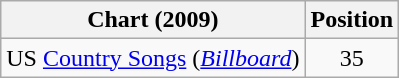<table class="wikitable sortable">
<tr>
<th scope="col">Chart (2009)</th>
<th scope="col">Position</th>
</tr>
<tr>
<td>US <a href='#'>Country Songs</a> (<em><a href='#'>Billboard</a></em>)</td>
<td align="center">35</td>
</tr>
</table>
